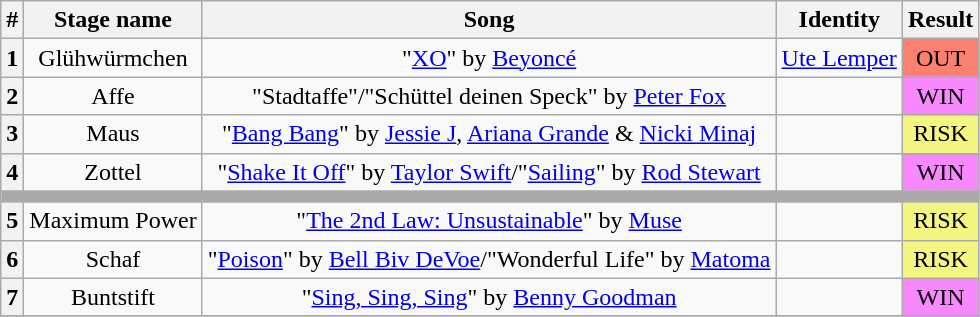<table class="wikitable plainrowheaders" style="text-align: center;">
<tr>
<th>#</th>
<th>Stage name</th>
<th>Song</th>
<th>Identity</th>
<th>Result</th>
</tr>
<tr>
<th>1</th>
<td>Glühwürmchen</td>
<td>"<a href='#'>XO</a>" by <a href='#'>Beyoncé</a></td>
<td><a href='#'>Ute Lemper</a></td>
<td bgcolor=salmon>OUT</td>
</tr>
<tr>
<th>2</th>
<td>Affe</td>
<td>"Stadtaffe"/"Schüttel deinen Speck" by <a href='#'>Peter Fox</a></td>
<td></td>
<td bgcolor=#F888FD>WIN</td>
</tr>
<tr>
<th>3</th>
<td>Maus</td>
<td>"<a href='#'>Bang Bang</a>" by <a href='#'>Jessie J</a>, <a href='#'>Ariana Grande</a> & <a href='#'>Nicki Minaj</a></td>
<td></td>
<td bgcolor="#F3F781">RISK</td>
</tr>
<tr>
<th>4</th>
<td>Zottel</td>
<td>"<a href='#'>Shake It Off</a>" by <a href='#'>Taylor Swift</a>/"<a href='#'>Sailing</a>" by <a href='#'>Rod Stewart</a></td>
<td></td>
<td bgcolor=#F888FD>WIN</td>
</tr>
<tr>
<td colspan="5" style="background:darkgray"></td>
</tr>
<tr>
<th>5</th>
<td>Maximum Power</td>
<td>"<a href='#'>The 2nd Law: Unsustainable</a>" by <a href='#'>Muse</a></td>
<td></td>
<td bgcolor="#F3F781">RISK</td>
</tr>
<tr>
<th>6</th>
<td>Schaf</td>
<td>"<a href='#'>Poison</a>" by <a href='#'>Bell Biv DeVoe</a>/"Wonderful Life" by <a href='#'>Matoma</a></td>
<td></td>
<td bgcolor="#F3F781">RISK</td>
</tr>
<tr>
<th>7</th>
<td>Buntstift</td>
<td>"<a href='#'>Sing, Sing, Sing</a>" by <a href='#'>Benny Goodman</a></td>
<td></td>
<td bgcolor=#F888FD>WIN</td>
</tr>
<tr>
</tr>
</table>
